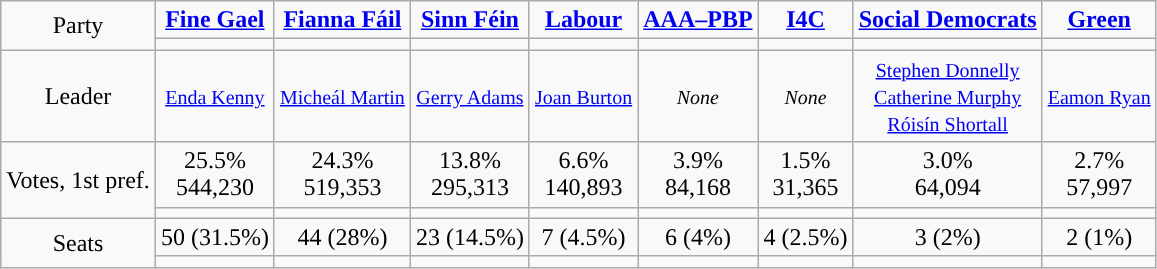<table class=wikitable style="text-align:center;">
<tr>
<td rowspan=2>Party</td>
<td><strong><a href='#'>Fine Gael</a></strong></td>
<td><strong><a href='#'>Fianna Fáil</a></strong></td>
<td><strong><a href='#'>Sinn Féin</a></strong></td>
<td><strong><a href='#'>Labour</a></strong></td>
<td><strong><a href='#'>AAA–PBP</a></strong></td>
<td><strong><a href='#'>I4C</a></strong></td>
<td><strong><a href='#'>Social Democrats</a></strong></td>
<td><strong><a href='#'>Green</a></strong></td>
</tr>
<tr>
<td style="background:"></td>
<td style="background:"></td>
<td style="background:"></td>
<td style="background:"></td>
<td style="background:"></td>
<td style="background:"></td>
<td style="background:"></td>
<td style="background:"></td>
</tr>
<tr>
<td>Leader</td>
<td><small><a href='#'>Enda Kenny</a></small></td>
<td><small><a href='#'>Micheál Martin</a></small></td>
<td><small><a href='#'>Gerry Adams</a></small></td>
<td><small><a href='#'>Joan Burton</a></small></td>
<td><small><em>None</em></small></td>
<td><small><em>None</em></small></td>
<td><small><a href='#'>Stephen Donnelly</a><br><a href='#'>Catherine Murphy</a><br><a href='#'>Róisín Shortall</a></small></td>
<td><small><a href='#'>Eamon Ryan</a></small></td>
</tr>
<tr>
<td rowspan=2>Votes, 1st pref.</td>
<td>25.5%<br>544,230</td>
<td>24.3%<br>519,353</td>
<td>13.8%<br>295,313</td>
<td>6.6%<br>140,893</td>
<td>3.9%<br>84,168</td>
<td>1.5%<br>31,365</td>
<td>3.0%<br>64,094</td>
<td>2.7%<br>57,997</td>
</tr>
<tr>
<td></td>
<td></td>
<td></td>
<td></td>
<td></td>
<td></td>
<td></td>
<td></td>
</tr>
<tr>
<td rowspan=2>Seats</td>
<td>50 (31.5%)</td>
<td>44 (28%)</td>
<td>23 (14.5%)</td>
<td>7 (4.5%)</td>
<td>6 (4%)</td>
<td>4 (2.5%)</td>
<td>3 (2%)</td>
<td>2 (1%)</td>
</tr>
<tr>
<td></td>
<td></td>
<td></td>
<td></td>
<td></td>
<td></td>
<td></td>
<td></td>
</tr>
</table>
